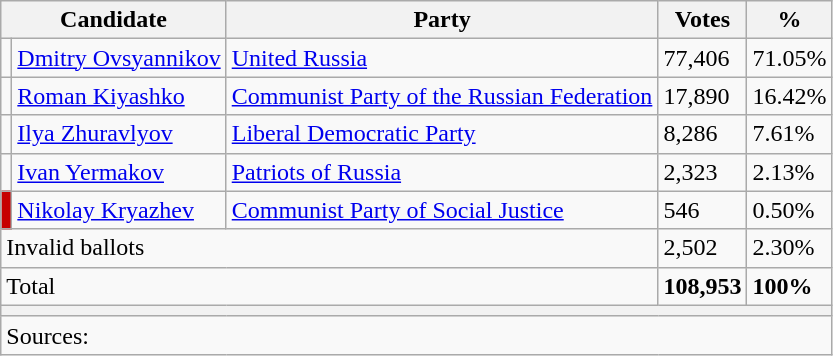<table class="wikitable sortable" style="text-align:left; margin-bottom:0;">
<tr>
<th colspan=2>Candidate</th>
<th>Party</th>
<th>Votes</th>
<th>%</th>
</tr>
<tr>
<td bgcolor=></td>
<td><a href='#'>Dmitry Ovsyannikov</a></td>
<td><a href='#'>United Russia</a></td>
<td>77,406</td>
<td>71.05%</td>
</tr>
<tr>
<td bgcolor=></td>
<td><a href='#'>Roman Kiyashko</a></td>
<td><a href='#'>Communist Party of the Russian Federation</a></td>
<td>17,890</td>
<td>16.42%</td>
</tr>
<tr>
<td bgcolor=></td>
<td><a href='#'>Ilya Zhuravlyov</a></td>
<td><a href='#'>Liberal Democratic Party</a></td>
<td>8,286</td>
<td>7.61%</td>
</tr>
<tr>
<td bgcolor=></td>
<td><a href='#'>Ivan Yermakov</a></td>
<td><a href='#'>Patriots of Russia</a></td>
<td>2,323</td>
<td>2.13%</td>
</tr>
<tr>
<td bgcolor=#c70000></td>
<td><a href='#'>Nikolay Kryazhev</a></td>
<td><a href='#'>Communist Party of Social Justice</a></td>
<td>546</td>
<td>0.50%</td>
</tr>
<tr>
<td colspan=3>Invalid ballots</td>
<td>2,502</td>
<td>2.30%</td>
</tr>
<tr>
<td colspan=3>Total</td>
<td><strong>108,953</strong></td>
<td><strong>100%</strong></td>
</tr>
<tr>
<th colspan=5></th>
</tr>
<tr>
<td colspan=5>Sources:</td>
</tr>
</table>
